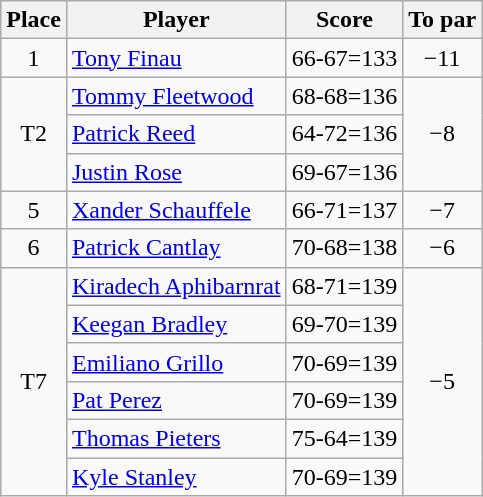<table class="wikitable">
<tr>
<th>Place</th>
<th>Player</th>
<th>Score</th>
<th>To par</th>
</tr>
<tr>
<td align=center>1</td>
<td> <a href='#'>Tony Finau</a></td>
<td>66-67=133</td>
<td align=center>−11</td>
</tr>
<tr>
<td rowspan=3 align=center>T2</td>
<td> <a href='#'>Tommy Fleetwood</a></td>
<td>68-68=136</td>
<td rowspan=3 align=center>−8</td>
</tr>
<tr>
<td> <a href='#'>Patrick Reed</a></td>
<td>64-72=136</td>
</tr>
<tr>
<td> <a href='#'>Justin Rose</a></td>
<td>69-67=136</td>
</tr>
<tr>
<td align=center>5</td>
<td> <a href='#'>Xander Schauffele</a></td>
<td>66-71=137</td>
<td align=center>−7</td>
</tr>
<tr>
<td align=center>6</td>
<td> <a href='#'>Patrick Cantlay</a></td>
<td>70-68=138</td>
<td align=center>−6</td>
</tr>
<tr>
<td rowspan=6 align=center>T7</td>
<td> <a href='#'>Kiradech Aphibarnrat</a></td>
<td>68-71=139</td>
<td rowspan=6 align=center>−5</td>
</tr>
<tr>
<td> <a href='#'>Keegan Bradley</a></td>
<td>69-70=139</td>
</tr>
<tr>
<td> <a href='#'>Emiliano Grillo</a></td>
<td>70-69=139</td>
</tr>
<tr>
<td> <a href='#'>Pat Perez</a></td>
<td>70-69=139</td>
</tr>
<tr>
<td> <a href='#'>Thomas Pieters</a></td>
<td>75-64=139</td>
</tr>
<tr>
<td> <a href='#'>Kyle Stanley</a></td>
<td>70-69=139</td>
</tr>
</table>
